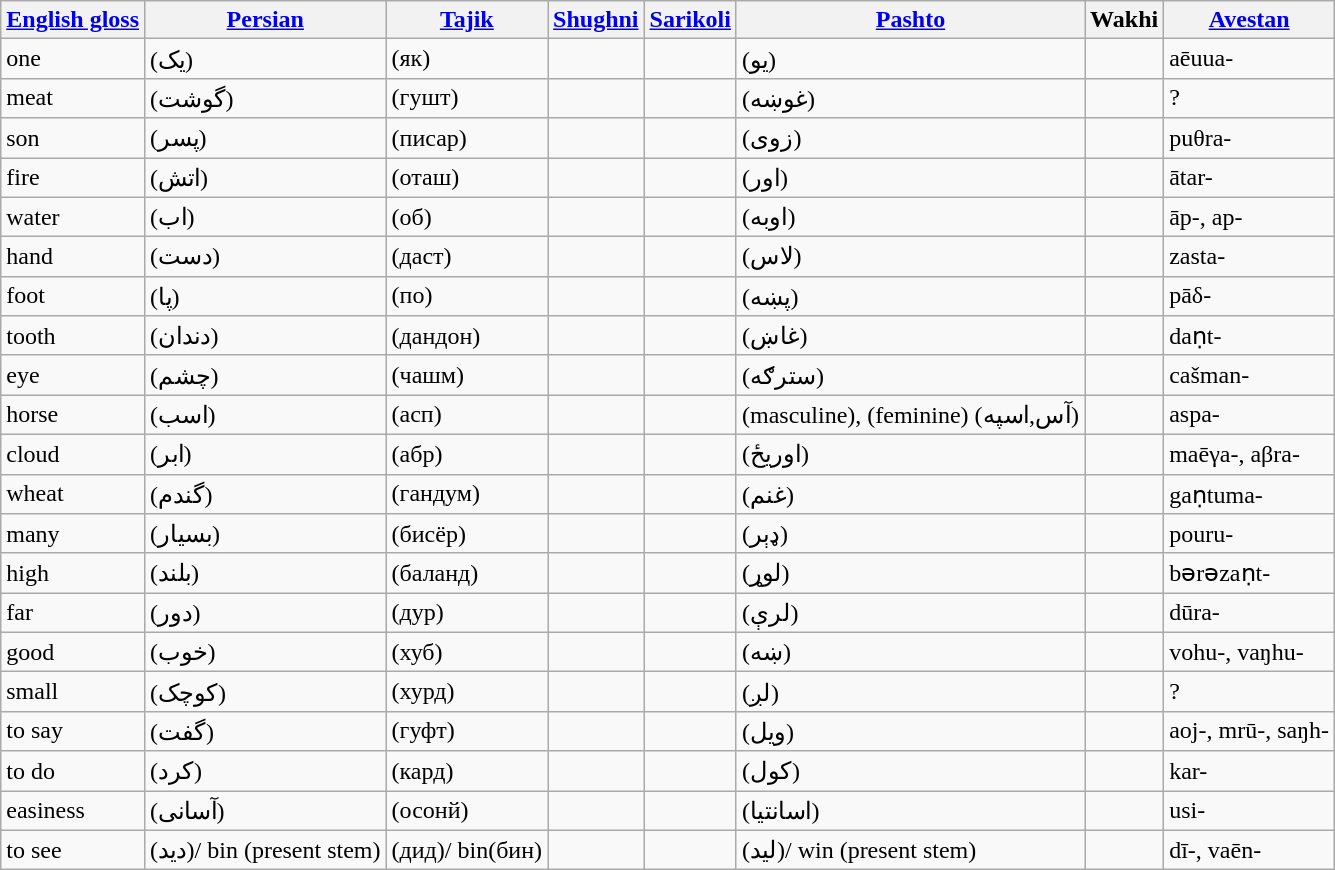<table class="wikitable">
<tr>
<th><a href='#'>English gloss</a></th>
<th><a href='#'>Persian</a></th>
<th><a href='#'>Tajik</a></th>
<th><a href='#'>Shughni</a></th>
<th><a href='#'>Sarikoli</a></th>
<th><a href='#'>Pashto</a></th>
<th>Wakhi</th>
<th><a href='#'>Avestan</a></th>
</tr>
<tr>
<td>one</td>
<td> (یک)</td>
<td> (як)</td>
<td></td>
<td></td>
<td> (يو)</td>
<td></td>
<td>aēuua-</td>
</tr>
<tr>
<td>meat</td>
<td> (گوشت)</td>
<td> (гушт)</td>
<td></td>
<td></td>
<td> (غوښه)</td>
<td></td>
<td>?</td>
</tr>
<tr>
<td>son</td>
<td> (پسر)</td>
<td> (писар)</td>
<td></td>
<td></td>
<td> (زوی)</td>
<td></td>
<td>puθra-</td>
</tr>
<tr>
<td>fire</td>
<td> (اتش)</td>
<td> (оташ)</td>
<td></td>
<td></td>
<td> (اور)</td>
<td></td>
<td>ātar-</td>
</tr>
<tr>
<td>water</td>
<td> (اب)</td>
<td> (об)</td>
<td></td>
<td></td>
<td> (اوبه)</td>
<td></td>
<td>āp-, ap-</td>
</tr>
<tr>
<td>hand</td>
<td> (دست)</td>
<td> (даст)</td>
<td></td>
<td></td>
<td> (لاس)</td>
<td></td>
<td>zasta-</td>
</tr>
<tr>
<td>foot</td>
<td> (پا)</td>
<td> (по)</td>
<td></td>
<td></td>
<td> (پښه)</td>
<td></td>
<td>pāδ-</td>
</tr>
<tr>
<td>tooth</td>
<td> (دندان)</td>
<td> (дандон)</td>
<td></td>
<td></td>
<td> (غاښ)</td>
<td></td>
<td>daṇt-</td>
</tr>
<tr>
<td>eye</td>
<td> (چشم)</td>
<td> (чашм)</td>
<td></td>
<td></td>
<td> (سترګه)</td>
<td></td>
<td>cašman-</td>
</tr>
<tr>
<td>horse</td>
<td> (اسب)</td>
<td> (асп)</td>
<td></td>
<td></td>
<td> (masculine),  (feminine) (آس,اسپه)</td>
<td></td>
<td>aspa-</td>
</tr>
<tr>
<td>cloud</td>
<td> (ابر)</td>
<td> (абр)</td>
<td></td>
<td></td>
<td> (اوريځ)</td>
<td></td>
<td>maēγa-, aβra-</td>
</tr>
<tr>
<td>wheat</td>
<td> (گندم)</td>
<td> (гандум)</td>
<td></td>
<td></td>
<td> (غنم)</td>
<td></td>
<td>gaṇtuma-</td>
</tr>
<tr>
<td>many</td>
<td> (بسيار)</td>
<td> (бисёр)</td>
<td></td>
<td></td>
<td> (ډېر)</td>
<td></td>
<td>pouru-</td>
</tr>
<tr>
<td>high</td>
<td> (بلند)</td>
<td> (баланд)</td>
<td></td>
<td></td>
<td> (لوړ)</td>
<td></td>
<td>bərəzaṇt-</td>
</tr>
<tr>
<td>far</td>
<td> (دور)</td>
<td> (дур)</td>
<td></td>
<td></td>
<td> (لرې)</td>
<td></td>
<td>dūra-</td>
</tr>
<tr>
<td>good</td>
<td> (خوب)</td>
<td> (хуб)</td>
<td></td>
<td></td>
<td> (ښه)</td>
<td></td>
<td>vohu-, vaŋhu-</td>
</tr>
<tr>
<td>small</td>
<td> (کوچک)</td>
<td> (хурд)</td>
<td></td>
<td></td>
<td> (لږ)</td>
<td></td>
<td>?</td>
</tr>
<tr>
<td>to say</td>
<td> (گفت)</td>
<td> (гуфт)</td>
<td></td>
<td></td>
<td> (ويل)</td>
<td></td>
<td>aoj-, mrū-, saŋh-</td>
</tr>
<tr>
<td>to do</td>
<td> (کرد)</td>
<td> (кард)</td>
<td></td>
<td></td>
<td> (کول)</td>
<td></td>
<td>kar-</td>
</tr>
<tr>
<td>easiness</td>
<td> (آسانی)</td>
<td> (осонй)</td>
<td></td>
<td></td>
<td> (اسانتیا)</td>
<td></td>
<td>usi-</td>
</tr>
<tr>
<td>to see</td>
<td> (ديد)/ bin (present stem)</td>
<td> (дид)/ bin(бин)</td>
<td></td>
<td></td>
<td> (لید)/ win (present stem)</td>
<td></td>
<td>dī-, vaēn-</td>
</tr>
</table>
